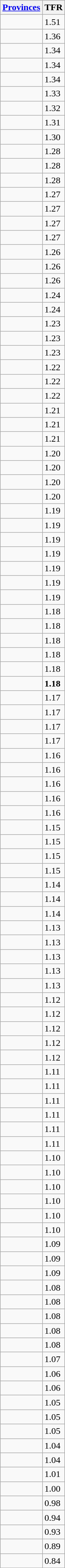<table class="wikitable sortable mw-collapsible mw-collapsed">
<tr>
<th><a href='#'>Provinces</a></th>
<th>TFR</th>
</tr>
<tr>
<td></td>
<td>1.51</td>
</tr>
<tr>
<td></td>
<td>1.36</td>
</tr>
<tr>
<td></td>
<td>1.34</td>
</tr>
<tr>
<td></td>
<td>1.34</td>
</tr>
<tr>
<td></td>
<td>1.34</td>
</tr>
<tr>
<td></td>
<td>1.33</td>
</tr>
<tr>
<td></td>
<td>1.32</td>
</tr>
<tr>
<td></td>
<td>1.31</td>
</tr>
<tr>
<td></td>
<td>1.30</td>
</tr>
<tr>
<td></td>
<td>1.28</td>
</tr>
<tr>
<td></td>
<td>1.28</td>
</tr>
<tr>
<td></td>
<td>1.28</td>
</tr>
<tr>
<td></td>
<td>1.27</td>
</tr>
<tr>
<td></td>
<td>1.27</td>
</tr>
<tr>
<td></td>
<td>1.27</td>
</tr>
<tr>
<td></td>
<td>1.27</td>
</tr>
<tr>
<td></td>
<td>1.26</td>
</tr>
<tr>
<td></td>
<td>1.26</td>
</tr>
<tr>
<td></td>
<td>1.26</td>
</tr>
<tr>
<td></td>
<td>1.24</td>
</tr>
<tr>
<td></td>
<td>1.24</td>
</tr>
<tr>
<td></td>
<td>1.23</td>
</tr>
<tr>
<td></td>
<td>1.23</td>
</tr>
<tr>
<td></td>
<td>1.23</td>
</tr>
<tr>
<td></td>
<td>1.22</td>
</tr>
<tr>
<td></td>
<td>1.22</td>
</tr>
<tr>
<td></td>
<td>1.22</td>
</tr>
<tr>
<td></td>
<td>1.21</td>
</tr>
<tr>
<td></td>
<td>1.21</td>
</tr>
<tr>
<td></td>
<td>1.21</td>
</tr>
<tr>
<td></td>
<td>1.20</td>
</tr>
<tr>
<td></td>
<td>1.20</td>
</tr>
<tr>
<td></td>
<td>1.20</td>
</tr>
<tr>
<td></td>
<td>1.20</td>
</tr>
<tr>
<td></td>
<td>1.19</td>
</tr>
<tr>
<td></td>
<td>1.19</td>
</tr>
<tr>
<td></td>
<td>1.19</td>
</tr>
<tr>
<td></td>
<td>1.19</td>
</tr>
<tr>
<td></td>
<td>1.19</td>
</tr>
<tr>
<td></td>
<td>1.19</td>
</tr>
<tr>
<td></td>
<td>1.19</td>
</tr>
<tr>
<td></td>
<td>1.18</td>
</tr>
<tr>
<td></td>
<td>1.18</td>
</tr>
<tr>
<td></td>
<td>1.18</td>
</tr>
<tr>
<td></td>
<td>1.18</td>
</tr>
<tr>
<td></td>
<td>1.18</td>
</tr>
<tr>
<td><strong></strong></td>
<td><strong>1.18</strong></td>
</tr>
<tr>
<td></td>
<td>1.17</td>
</tr>
<tr>
<td></td>
<td>1.17</td>
</tr>
<tr>
<td></td>
<td>1.17</td>
</tr>
<tr>
<td></td>
<td>1.17</td>
</tr>
<tr>
<td></td>
<td>1.16</td>
</tr>
<tr>
<td></td>
<td>1.16</td>
</tr>
<tr>
<td></td>
<td>1.16</td>
</tr>
<tr>
<td></td>
<td>1.16</td>
</tr>
<tr>
<td></td>
<td>1.16</td>
</tr>
<tr>
<td></td>
<td>1.15</td>
</tr>
<tr>
<td></td>
<td>1.15</td>
</tr>
<tr>
<td></td>
<td>1.15</td>
</tr>
<tr>
<td></td>
<td>1.15</td>
</tr>
<tr>
<td></td>
<td>1.14</td>
</tr>
<tr>
<td></td>
<td>1.14</td>
</tr>
<tr>
<td></td>
<td>1.14</td>
</tr>
<tr>
<td></td>
<td>1.13</td>
</tr>
<tr>
<td></td>
<td>1.13</td>
</tr>
<tr>
<td></td>
<td>1.13</td>
</tr>
<tr>
<td></td>
<td>1.13</td>
</tr>
<tr>
<td></td>
<td>1.13</td>
</tr>
<tr>
<td></td>
<td>1.12</td>
</tr>
<tr>
<td></td>
<td>1.12</td>
</tr>
<tr>
<td></td>
<td>1.12</td>
</tr>
<tr>
<td></td>
<td>1.12</td>
</tr>
<tr>
<td></td>
<td>1.12</td>
</tr>
<tr>
<td></td>
<td>1.11</td>
</tr>
<tr>
<td></td>
<td>1.11</td>
</tr>
<tr>
<td></td>
<td>1.11</td>
</tr>
<tr>
<td></td>
<td>1.11</td>
</tr>
<tr>
<td></td>
<td>1.11</td>
</tr>
<tr>
<td></td>
<td>1.11</td>
</tr>
<tr>
<td></td>
<td>1.10</td>
</tr>
<tr>
<td></td>
<td>1.10</td>
</tr>
<tr>
<td></td>
<td>1.10</td>
</tr>
<tr>
<td></td>
<td>1.10</td>
</tr>
<tr>
<td></td>
<td>1.10</td>
</tr>
<tr>
<td></td>
<td>1.10</td>
</tr>
<tr>
<td></td>
<td>1.09</td>
</tr>
<tr>
<td></td>
<td>1.09</td>
</tr>
<tr>
<td></td>
<td>1.09</td>
</tr>
<tr>
<td></td>
<td>1.08</td>
</tr>
<tr>
<td></td>
<td>1.08</td>
</tr>
<tr>
<td></td>
<td>1.08</td>
</tr>
<tr>
<td></td>
<td>1.08</td>
</tr>
<tr>
<td></td>
<td>1.08</td>
</tr>
<tr>
<td></td>
<td>1.07</td>
</tr>
<tr>
<td></td>
<td>1.06</td>
</tr>
<tr>
<td></td>
<td>1.06</td>
</tr>
<tr>
<td></td>
<td>1.05</td>
</tr>
<tr>
<td></td>
<td>1.05</td>
</tr>
<tr>
<td></td>
<td>1.05</td>
</tr>
<tr>
<td></td>
<td>1.04</td>
</tr>
<tr>
<td></td>
<td>1.04</td>
</tr>
<tr>
<td></td>
<td>1.01</td>
</tr>
<tr>
<td></td>
<td>1.00</td>
</tr>
<tr>
<td></td>
<td>0.98</td>
</tr>
<tr>
<td></td>
<td>0.94</td>
</tr>
<tr>
<td></td>
<td>0.93</td>
</tr>
<tr>
<td></td>
<td>0.89</td>
</tr>
<tr>
<td></td>
<td>0.84</td>
</tr>
</table>
